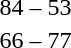<table style="text-align:center;">
<tr>
<th width=200></th>
<th width=100></th>
<th width=200></th>
<th></th>
</tr>
<tr>
<td align=right><strong></strong></td>
<td>84 – 53</td>
<td align=left></td>
</tr>
<tr>
<td align=right></td>
<td>66 – 77</td>
<td align=left><strong></strong></td>
</tr>
</table>
